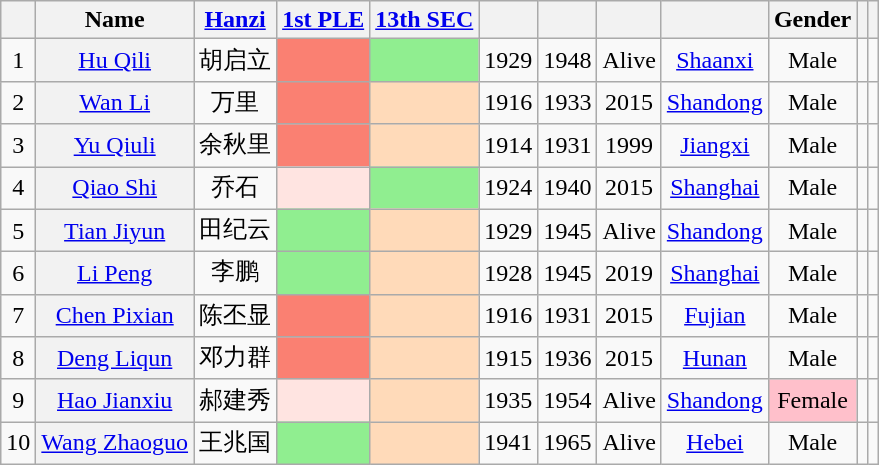<table class="wikitable sortable" style=text-align:center>
<tr>
<th scope=col></th>
<th scope=col>Name</th>
<th scope=col><a href='#'>Hanzi</a></th>
<th scope=col><a href='#'>1st PLE</a></th>
<th scope=col><a href='#'>13th SEC</a></th>
<th scope=col></th>
<th scope=col></th>
<th scope=col></th>
<th scope=col></th>
<th scope=col>Gender</th>
<th scope=col></th>
<th scope=col class="unsortable"></th>
</tr>
<tr>
<td>1</td>
<th align="center" scope="row" style="font-weight:normal;"><a href='#'>Hu Qili</a></th>
<td data-sort-value="150">胡启立</td>
<td bgcolor = Salmon></td>
<td bgcolor = LightGreen></td>
<td>1929</td>
<td>1948</td>
<td>Alive</td>
<td><a href='#'>Shaanxi</a></td>
<td>Male</td>
<td></td>
<td></td>
</tr>
<tr>
<td>2</td>
<th align="center" scope="row" style="font-weight:normal;"><a href='#'>Wan Li</a></th>
<td data-sort-value="1">万里</td>
<td bgcolor = Salmon></td>
<td bgcolor = PeachPuff></td>
<td>1916</td>
<td>1933</td>
<td>2015</td>
<td><a href='#'>Shandong</a></td>
<td>Male</td>
<td></td>
<td></td>
</tr>
<tr>
<td>3</td>
<th align="center" scope="row" style="font-weight:normal;"><a href='#'>Yu Qiuli</a></th>
<td data-sort-value="102">余秋里</td>
<td bgcolor = Salmon></td>
<td bgcolor = PeachPuff></td>
<td>1914</td>
<td>1931</td>
<td>1999</td>
<td><a href='#'>Jiangxi</a></td>
<td>Male</td>
<td></td>
<td></td>
</tr>
<tr>
<td>4</td>
<th align="center" scope="row" style="font-weight:normal;"><a href='#'>Qiao Shi</a></th>
<td data-sort-value="3">乔石</td>
<td bgcolor = MistyRose></td>
<td bgcolor = LightGreen></td>
<td>1924</td>
<td>1940</td>
<td>2015</td>
<td><a href='#'>Shanghai</a></td>
<td>Male</td>
<td></td>
<td></td>
</tr>
<tr>
<td>5</td>
<th align="center" scope="row" style="font-weight:normal;"><a href='#'>Tian Jiyun</a></th>
<td data-sort-value="38">田纪云</td>
<td bgcolor = LightGreen></td>
<td bgcolor = PeachPuff></td>
<td>1929</td>
<td>1945</td>
<td>Alive</td>
<td><a href='#'>Shandong</a></td>
<td>Male</td>
<td></td>
<td></td>
</tr>
<tr>
<td>6</td>
<th align="center" scope="row" style="font-weight:normal;"><a href='#'>Li Peng</a></th>
<td data-sort-value="69">李鹏</td>
<td bgcolor = LightGreen></td>
<td bgcolor = PeachPuff></td>
<td>1928</td>
<td>1945</td>
<td>2019</td>
<td><a href='#'>Shanghai</a></td>
<td>Male</td>
<td></td>
<td></td>
</tr>
<tr>
<td>7</td>
<th align="center" scope="row" style="font-weight:normal;"><a href='#'>Chen Pixian</a></th>
<td data-sort-value="102">陈丕显</td>
<td bgcolor = Salmon></td>
<td bgcolor = PeachPuff></td>
<td>1916</td>
<td>1931</td>
<td>2015</td>
<td><a href='#'>Fujian</a></td>
<td>Male</td>
<td></td>
<td></td>
</tr>
<tr>
<td>8</td>
<th align="center" scope="row" style="font-weight:normal;"><a href='#'>Deng Liqun</a></th>
<td data-sort-value="18">邓力群</td>
<td bgcolor = Salmon></td>
<td bgcolor = PeachPuff></td>
<td>1915</td>
<td>1936</td>
<td>2015</td>
<td><a href='#'>Hunan</a></td>
<td>Male</td>
<td></td>
<td></td>
</tr>
<tr>
<td>9</td>
<th align="center" scope="row" style="font-weight:normal;"><a href='#'>Hao Jianxiu</a></th>
<td data-sort-value="3">郝建秀</td>
<td bgcolor = MistyRose></td>
<td bgcolor = PeachPuff></td>
<td>1935</td>
<td>1954</td>
<td>Alive</td>
<td><a href='#'>Shandong</a></td>
<td style="background: Pink">Female</td>
<td></td>
<td></td>
</tr>
<tr>
<td>10</td>
<th align="center" scope="row" style="font-weight:normal;"><a href='#'>Wang Zhaoguo</a></th>
<td data-sort-value="2">王兆国</td>
<td bgcolor = LightGreen></td>
<td bgcolor = PeachPuff></td>
<td>1941</td>
<td>1965</td>
<td>Alive</td>
<td><a href='#'>Hebei</a></td>
<td>Male</td>
<td></td>
<td></td>
</tr>
</table>
